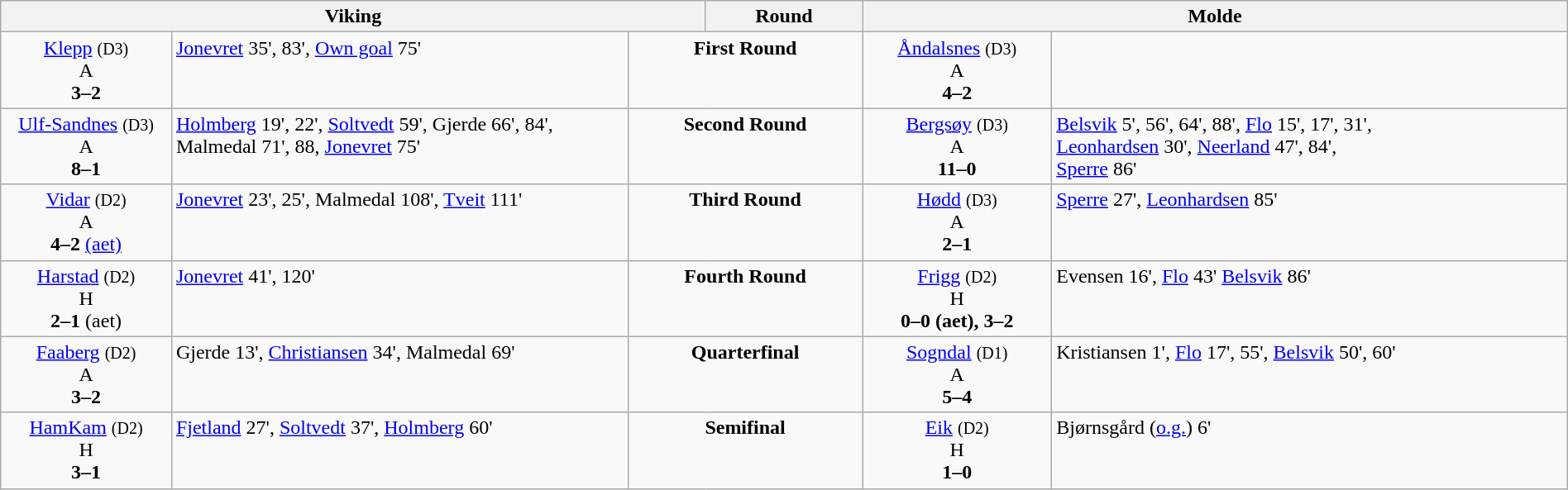<table class=wikitable width=100% style="text-align:center">
<tr valign=top>
<th colspan=3 width=45%>Viking</th>
<th width=10%>Round</th>
<th colspan=3 width=45%>Molde</th>
</tr>
<tr valign=top>
<td><a href='#'>Klepp</a> <small>(D3)</small><br>A<br><strong>3–2</strong></td>
<td align=left><a href='#'>Jonevret</a> 35', 83', <a href='#'>Own goal</a> 75'</td>
<td colspan=2><strong>First Round</strong></td>
<td><a href='#'>Åndalsnes</a> <small>(D3)</small><br>A<br><strong>4–2</strong></td>
<td align=left></td>
</tr>
<tr valign=top>
<td><a href='#'>Ulf-Sandnes</a> <small>(D3)</small><br>A<br><strong>8–1</strong></td>
<td align=left><a href='#'>Holmberg</a> 19', 22', <a href='#'>Soltvedt</a> 59', Gjerde 66', 84',<br>Malmedal 71', 88, <a href='#'>Jonevret</a> 75'</td>
<td colspan=2><strong>Second Round</strong></td>
<td><a href='#'>Bergsøy</a> <small>(D3)</small><br>A<br><strong>11–0</strong></td>
<td align=left><a href='#'>Belsvik</a> 5', 56', 64', 88', <a href='#'>Flo</a> 15', 17', 31',<br><a href='#'>Leonhardsen</a> 30', <a href='#'>Neerland</a> 47', 84',<br><a href='#'>Sperre</a> 86'</td>
</tr>
<tr valign=top>
<td><a href='#'>Vidar</a> <small>(D2)</small><br>A<br><strong>4–2</strong> <a href='#'>(aet)</a></td>
<td align=left><a href='#'>Jonevret</a> 23', 25', Malmedal 108', <a href='#'>Tveit</a> 111'</td>
<td colspan=2><strong>Third Round</strong></td>
<td><a href='#'>Hødd</a> <small>(D3)</small><br>A<br><strong>2–1</strong></td>
<td align=left><a href='#'>Sperre</a> 27', <a href='#'>Leonhardsen</a> 85'</td>
</tr>
<tr valign=top>
<td><a href='#'>Harstad</a> <small>(D2)</small><br>H<br><strong>2–1</strong> (aet)</td>
<td align=left><a href='#'>Jonevret</a> 41', 120'</td>
<td colspan=2><strong>Fourth Round</strong></td>
<td><a href='#'>Frigg</a> <small>(D2)</small><br>H<br><strong>0–0 (aet), 3–2</strong></td>
<td align=left>Evensen 16', <a href='#'>Flo</a> 43' <a href='#'>Belsvik</a> 86'</td>
</tr>
<tr valign=top>
<td><a href='#'>Faaberg</a> <small>(D2)</small><br>A<br><strong>3–2</strong></td>
<td align=left>Gjerde 13', <a href='#'>Christiansen</a> 34', Malmedal 69'</td>
<td colspan=2><strong>Quarterfinal</strong></td>
<td><a href='#'>Sogndal</a> <small>(D1)</small><br>A<br><strong>5–4</strong></td>
<td align=left>Kristiansen 1', <a href='#'>Flo</a> 17', 55', <a href='#'>Belsvik</a> 50', 60'</td>
</tr>
<tr valign=top>
<td><a href='#'>HamKam</a> <small>(D2)</small><br>H<br><strong>3–1</strong></td>
<td align=left><a href='#'>Fjetland</a> 27', <a href='#'>Soltvedt</a> 37', <a href='#'>Holmberg</a> 60'</td>
<td colspan=2><strong>Semifinal</strong></td>
<td><a href='#'>Eik</a> <small>(D2)</small><br>H<br><strong>1–0</strong></td>
<td align=left>Bjørnsgård (<a href='#'>o.g.</a>) 6'</td>
</tr>
</table>
